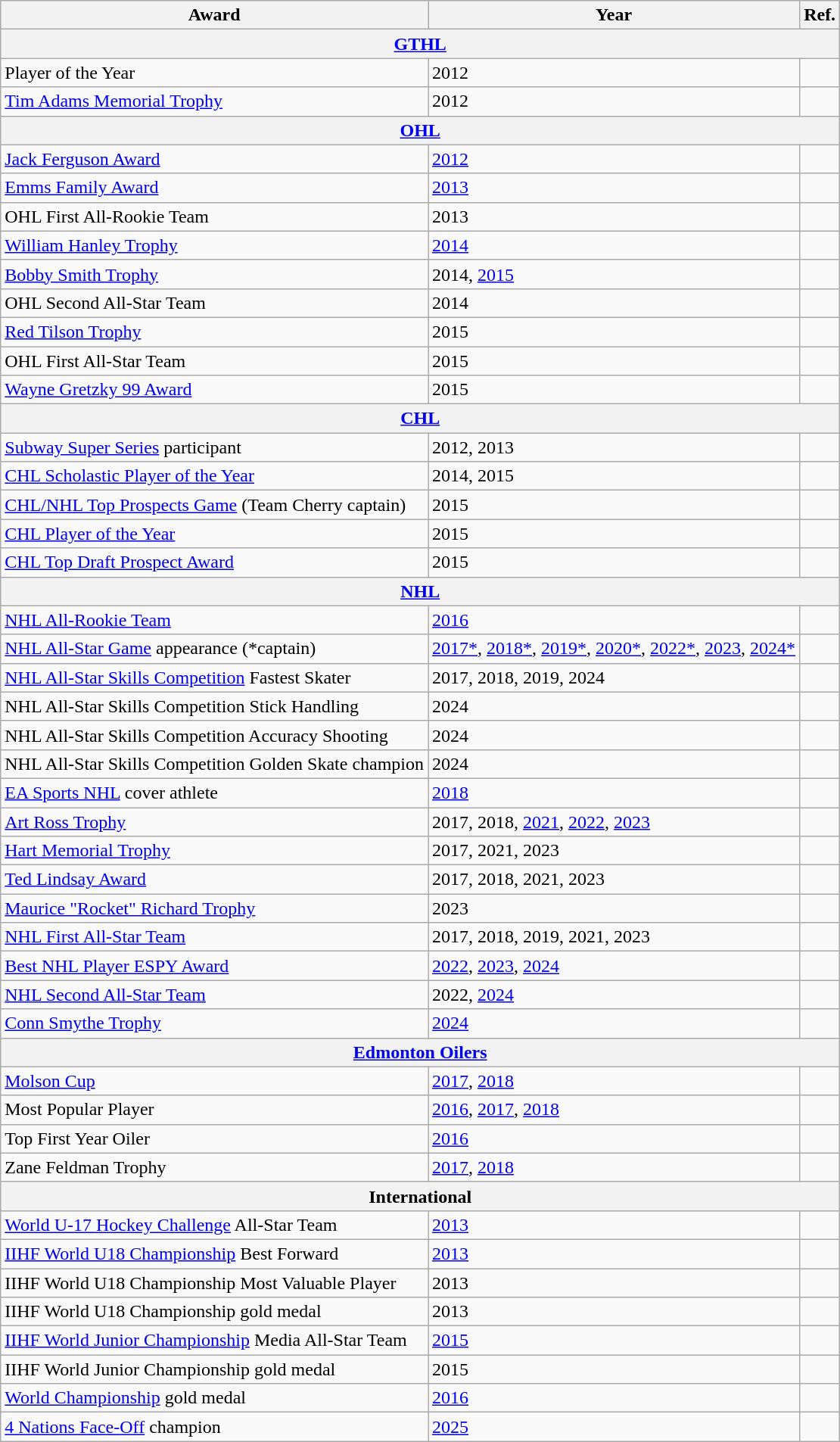<table class="wikitable">
<tr>
<th>Award</th>
<th>Year</th>
<th>Ref.</th>
</tr>
<tr>
<th colspan="3"><a href='#'>GTHL</a></th>
</tr>
<tr>
<td>Player of the Year</td>
<td>2012</td>
<td></td>
</tr>
<tr>
<td><a href='#'>Tim Adams Memorial Trophy</a></td>
<td>2012</td>
<td></td>
</tr>
<tr>
<th colspan="3"><a href='#'>OHL</a></th>
</tr>
<tr>
<td><a href='#'>Jack Ferguson Award</a></td>
<td><a href='#'>2012</a></td>
<td></td>
</tr>
<tr>
<td><a href='#'>Emms Family Award</a></td>
<td><a href='#'>2013</a></td>
<td></td>
</tr>
<tr>
<td>OHL First All-Rookie Team</td>
<td>2013</td>
<td></td>
</tr>
<tr>
<td><a href='#'>William Hanley Trophy</a></td>
<td><a href='#'>2014</a></td>
<td></td>
</tr>
<tr>
<td><a href='#'>Bobby Smith Trophy</a></td>
<td>2014, <a href='#'>2015</a></td>
<td></td>
</tr>
<tr>
<td>OHL Second All-Star Team</td>
<td>2014</td>
<td></td>
</tr>
<tr>
<td><a href='#'>Red Tilson Trophy</a></td>
<td>2015</td>
<td></td>
</tr>
<tr>
<td>OHL First All-Star Team</td>
<td>2015</td>
<td></td>
</tr>
<tr>
<td><a href='#'>Wayne Gretzky 99 Award</a></td>
<td>2015</td>
<td></td>
</tr>
<tr>
<th colspan="3"><a href='#'>CHL</a></th>
</tr>
<tr>
<td><a href='#'>Subway Super Series</a> participant</td>
<td>2012, 2013</td>
<td></td>
</tr>
<tr>
<td><a href='#'>CHL Scholastic Player of the Year</a></td>
<td>2014, 2015</td>
<td></td>
</tr>
<tr>
<td><a href='#'>CHL/NHL Top Prospects Game</a> (Team Cherry captain)</td>
<td>2015</td>
<td></td>
</tr>
<tr>
<td><a href='#'>CHL Player of the Year</a></td>
<td>2015</td>
<td></td>
</tr>
<tr>
<td><a href='#'>CHL Top Draft Prospect Award</a></td>
<td>2015</td>
<td></td>
</tr>
<tr>
<th colspan="3"><a href='#'>NHL</a></th>
</tr>
<tr>
<td><a href='#'>NHL All-Rookie Team</a></td>
<td><a href='#'>2016</a></td>
<td></td>
</tr>
<tr>
<td><a href='#'>NHL All-Star Game</a> appearance (*captain)</td>
<td><a href='#'>2017*</a>, <a href='#'>2018*</a>, <a href='#'>2019*</a>, <a href='#'>2020*</a>, <a href='#'>2022*</a>, <a href='#'>2023</a>, <a href='#'>2024*</a></td>
<td></td>
</tr>
<tr>
<td><a href='#'>NHL All-Star Skills Competition</a> Fastest Skater</td>
<td>2017, 2018, 2019, 2024</td>
<td></td>
</tr>
<tr>
<td>NHL All-Star Skills Competition Stick Handling</td>
<td>2024</td>
<td></td>
</tr>
<tr>
<td>NHL All-Star Skills Competition Accuracy Shooting</td>
<td>2024</td>
<td></td>
</tr>
<tr>
<td>NHL All-Star Skills Competition Golden Skate champion</td>
<td>2024</td>
<td></td>
</tr>
<tr>
<td><a href='#'>EA Sports NHL</a> cover athlete</td>
<td><a href='#'>2018</a></td>
<td></td>
</tr>
<tr>
<td><a href='#'>Art Ross Trophy</a></td>
<td>2017, 2018, <a href='#'>2021</a>, <a href='#'>2022</a>, <a href='#'>2023</a></td>
<td></td>
</tr>
<tr>
<td><a href='#'>Hart Memorial Trophy</a></td>
<td>2017, 2021, 2023</td>
<td></td>
</tr>
<tr>
<td><a href='#'>Ted Lindsay Award</a></td>
<td>2017, 2018, 2021, 2023</td>
<td></td>
</tr>
<tr>
<td><a href='#'>Maurice "Rocket" Richard Trophy</a></td>
<td>2023</td>
<td></td>
</tr>
<tr>
<td><a href='#'>NHL First All-Star Team</a></td>
<td>2017, 2018, 2019, 2021, 2023</td>
<td></td>
</tr>
<tr>
<td><a href='#'>Best NHL Player ESPY Award</a></td>
<td><a href='#'>2022</a>, <a href='#'>2023</a>, <a href='#'>2024</a></td>
<td></td>
</tr>
<tr>
<td><a href='#'>NHL Second All-Star Team</a></td>
<td>2022, <a href='#'>2024</a></td>
<td></td>
</tr>
<tr>
<td><a href='#'>Conn Smythe Trophy</a></td>
<td><a href='#'>2024</a></td>
<td></td>
</tr>
<tr>
<th colspan="3"><a href='#'>Edmonton Oilers</a></th>
</tr>
<tr>
<td><a href='#'>Molson Cup</a></td>
<td><a href='#'>2017</a>, <a href='#'>2018</a></td>
<td></td>
</tr>
<tr>
<td>Most Popular Player</td>
<td><a href='#'>2016</a>, <a href='#'>2017</a>, <a href='#'>2018</a></td>
<td></td>
</tr>
<tr>
<td>Top First Year Oiler</td>
<td><a href='#'>2016</a></td>
<td></td>
</tr>
<tr>
<td>Zane Feldman Trophy</td>
<td><a href='#'>2017</a>, <a href='#'>2018</a></td>
<td></td>
</tr>
<tr>
<th colspan="3">International</th>
</tr>
<tr>
<td><a href='#'>World U-17 Hockey Challenge</a> All-Star Team</td>
<td><a href='#'>2013</a></td>
<td></td>
</tr>
<tr>
<td><a href='#'>IIHF World U18 Championship</a> Best Forward</td>
<td><a href='#'>2013</a></td>
<td></td>
</tr>
<tr>
<td>IIHF World U18 Championship Most Valuable Player</td>
<td>2013</td>
<td></td>
</tr>
<tr>
<td>IIHF World U18 Championship gold medal</td>
<td>2013</td>
<td></td>
</tr>
<tr>
<td><a href='#'>IIHF World Junior Championship</a> Media All-Star Team</td>
<td><a href='#'>2015</a></td>
<td></td>
</tr>
<tr>
<td>IIHF World Junior Championship gold medal</td>
<td>2015</td>
<td></td>
</tr>
<tr>
<td><a href='#'>World Championship</a> gold medal</td>
<td><a href='#'>2016</a></td>
<td></td>
</tr>
<tr>
<td><a href='#'>4 Nations Face-Off</a> champion</td>
<td><a href='#'>2025</a></td>
<td></td>
</tr>
</table>
